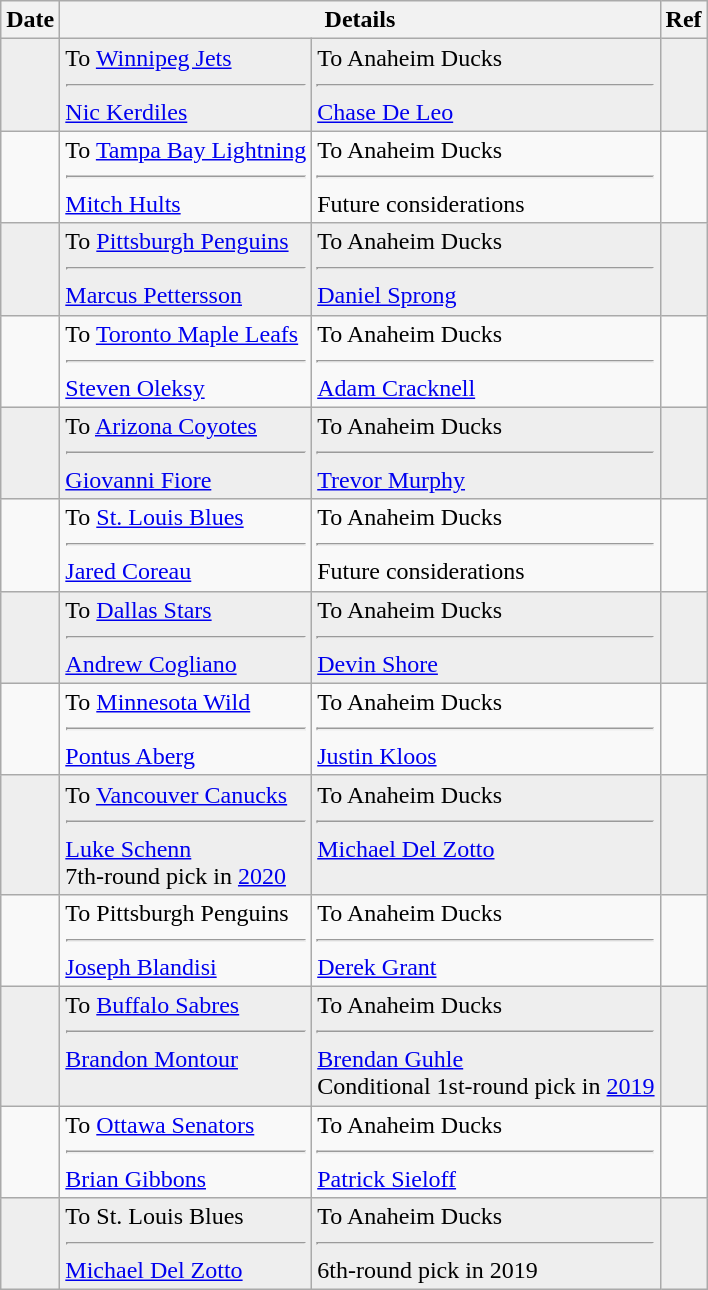<table class="wikitable">
<tr>
<th>Date</th>
<th colspan="2">Details</th>
<th>Ref</th>
</tr>
<tr style="background:#eee;">
<td></td>
<td valign="top">To <a href='#'>Winnipeg Jets</a><hr><a href='#'>Nic Kerdiles</a></td>
<td valign="top">To Anaheim Ducks<hr><a href='#'>Chase De Leo</a></td>
<td></td>
</tr>
<tr>
<td></td>
<td valign="top">To <a href='#'>Tampa Bay Lightning</a><hr><a href='#'>Mitch Hults</a></td>
<td valign="top">To Anaheim Ducks<hr>Future considerations</td>
<td></td>
</tr>
<tr style="background:#eee;">
<td></td>
<td valign="top">To <a href='#'>Pittsburgh Penguins</a><hr><a href='#'>Marcus Pettersson</a></td>
<td valign="top">To Anaheim Ducks<hr><a href='#'>Daniel Sprong</a></td>
<td></td>
</tr>
<tr>
<td></td>
<td valign="top">To <a href='#'>Toronto Maple Leafs</a><hr><a href='#'>Steven Oleksy</a></td>
<td valign="top">To Anaheim Ducks<hr><a href='#'>Adam Cracknell</a></td>
<td></td>
</tr>
<tr style="background:#eee;">
<td></td>
<td valign="top">To <a href='#'>Arizona Coyotes</a><hr><a href='#'>Giovanni Fiore</a></td>
<td valign="top">To Anaheim Ducks<hr><a href='#'>Trevor Murphy</a></td>
<td></td>
</tr>
<tr>
<td></td>
<td valign="top">To <a href='#'>St. Louis Blues</a><hr><a href='#'>Jared Coreau</a></td>
<td valign="top">To Anaheim Ducks<hr>Future considerations</td>
<td></td>
</tr>
<tr style="background:#eee;">
<td></td>
<td valign="top">To <a href='#'>Dallas Stars</a><hr><a href='#'>Andrew Cogliano</a></td>
<td valign="top">To Anaheim Ducks<hr><a href='#'>Devin Shore</a></td>
<td></td>
</tr>
<tr>
<td></td>
<td valign="top">To <a href='#'>Minnesota Wild</a><hr><a href='#'>Pontus Aberg</a></td>
<td valign="top">To Anaheim Ducks<hr><a href='#'>Justin Kloos</a></td>
<td></td>
</tr>
<tr style="background:#eee;">
<td></td>
<td valign="top">To <a href='#'>Vancouver Canucks</a><hr><a href='#'>Luke Schenn</a><br>7th-round pick in <a href='#'>2020</a></td>
<td valign="top">To Anaheim Ducks<hr><a href='#'>Michael Del Zotto</a></td>
<td></td>
</tr>
<tr>
<td></td>
<td valign="top">To Pittsburgh Penguins<hr><a href='#'>Joseph Blandisi</a></td>
<td valign="top">To Anaheim Ducks<hr><a href='#'>Derek Grant</a></td>
<td></td>
</tr>
<tr style="background:#eee;">
<td></td>
<td valign="top">To <a href='#'>Buffalo Sabres</a><hr><a href='#'>Brandon Montour</a></td>
<td valign="top">To Anaheim Ducks<hr><a href='#'>Brendan Guhle</a><br>Conditional 1st-round pick in <a href='#'>2019</a></td>
<td></td>
</tr>
<tr>
<td></td>
<td valign="top">To <a href='#'>Ottawa Senators</a><hr><a href='#'>Brian Gibbons</a></td>
<td valign="top">To Anaheim Ducks<hr><a href='#'>Patrick Sieloff</a></td>
<td></td>
</tr>
<tr style="background:#eee;">
<td></td>
<td valign="top">To St. Louis Blues<hr><a href='#'>Michael Del Zotto</a></td>
<td valign="top">To Anaheim Ducks<hr>6th-round pick in 2019</td>
<td></td>
</tr>
</table>
